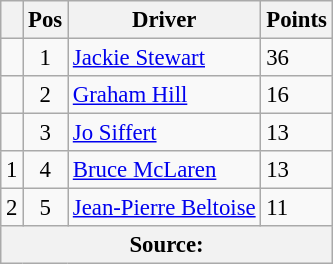<table class="wikitable" style="font-size: 95%;">
<tr>
<th></th>
<th>Pos</th>
<th>Driver</th>
<th>Points</th>
</tr>
<tr>
<td align="left"></td>
<td align="center">1</td>
<td> <a href='#'>Jackie Stewart</a></td>
<td align="left">36</td>
</tr>
<tr>
<td align="left"></td>
<td align="center">2</td>
<td> <a href='#'>Graham Hill</a></td>
<td align="left">16</td>
</tr>
<tr>
<td align="left"></td>
<td align="center">3</td>
<td> <a href='#'>Jo Siffert</a></td>
<td align="left">13</td>
</tr>
<tr>
<td align="left"> 1</td>
<td align="center">4</td>
<td> <a href='#'>Bruce McLaren</a></td>
<td align="left">13</td>
</tr>
<tr>
<td align="left"> 2</td>
<td align="center">5</td>
<td> <a href='#'>Jean-Pierre Beltoise</a></td>
<td align="left">11</td>
</tr>
<tr>
<th colspan=4>Source: </th>
</tr>
</table>
